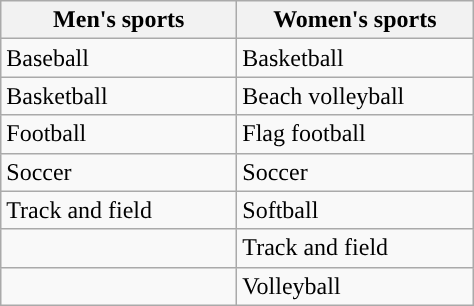<table class="wikitable"; style= "text-align: ">
<tr>
<th width=150px>Men's sports</th>
<th width=150px>Women's sports</th>
</tr>
<tr>
<td>Baseball</td>
<td>Basketball</td>
</tr>
<tr>
<td>Basketball</td>
<td>Beach volleyball</td>
</tr>
<tr>
<td>Football</td>
<td>Flag football</td>
</tr>
<tr>
<td>Soccer</td>
<td>Soccer</td>
</tr>
<tr>
<td>Track and field</td>
<td>Softball</td>
</tr>
<tr>
<td></td>
<td>Track and field</td>
</tr>
<tr>
<td></td>
<td>Volleyball</td>
</tr>
</table>
